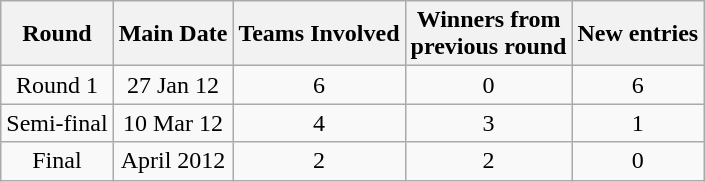<table class="wikitable">
<tr>
<th align=center>Round</th>
<th>Main Date</th>
<th>Teams Involved</th>
<th>Winners from <br>previous round</th>
<th>New entries</th>
</tr>
<tr>
<td align=center>Round 1</td>
<td align=center>27 Jan 12</td>
<td align=center>6</td>
<td align=center>0</td>
<td align=center>6</td>
</tr>
<tr>
<td align=center>Semi-final</td>
<td align=center>10 Mar 12</td>
<td align=center>4</td>
<td align=center>3</td>
<td align=center>1</td>
</tr>
<tr>
<td align=center>Final</td>
<td align=center>April 2012</td>
<td align=center>2</td>
<td align=center>2</td>
<td align=center>0</td>
</tr>
</table>
